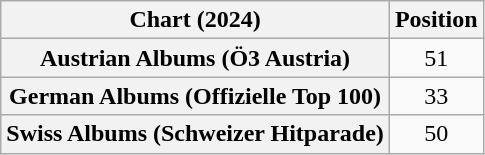<table class="wikitable sortable plainrowheaders" style="text-align:center">
<tr>
<th scope="col">Chart (2024)</th>
<th scope="col">Position</th>
</tr>
<tr>
<th scope="row">Austrian Albums (Ö3 Austria)</th>
<td>51</td>
</tr>
<tr>
<th scope="row">German Albums (Offizielle Top 100)</th>
<td>33</td>
</tr>
<tr>
<th scope="row">Swiss Albums (Schweizer Hitparade)</th>
<td>50</td>
</tr>
</table>
